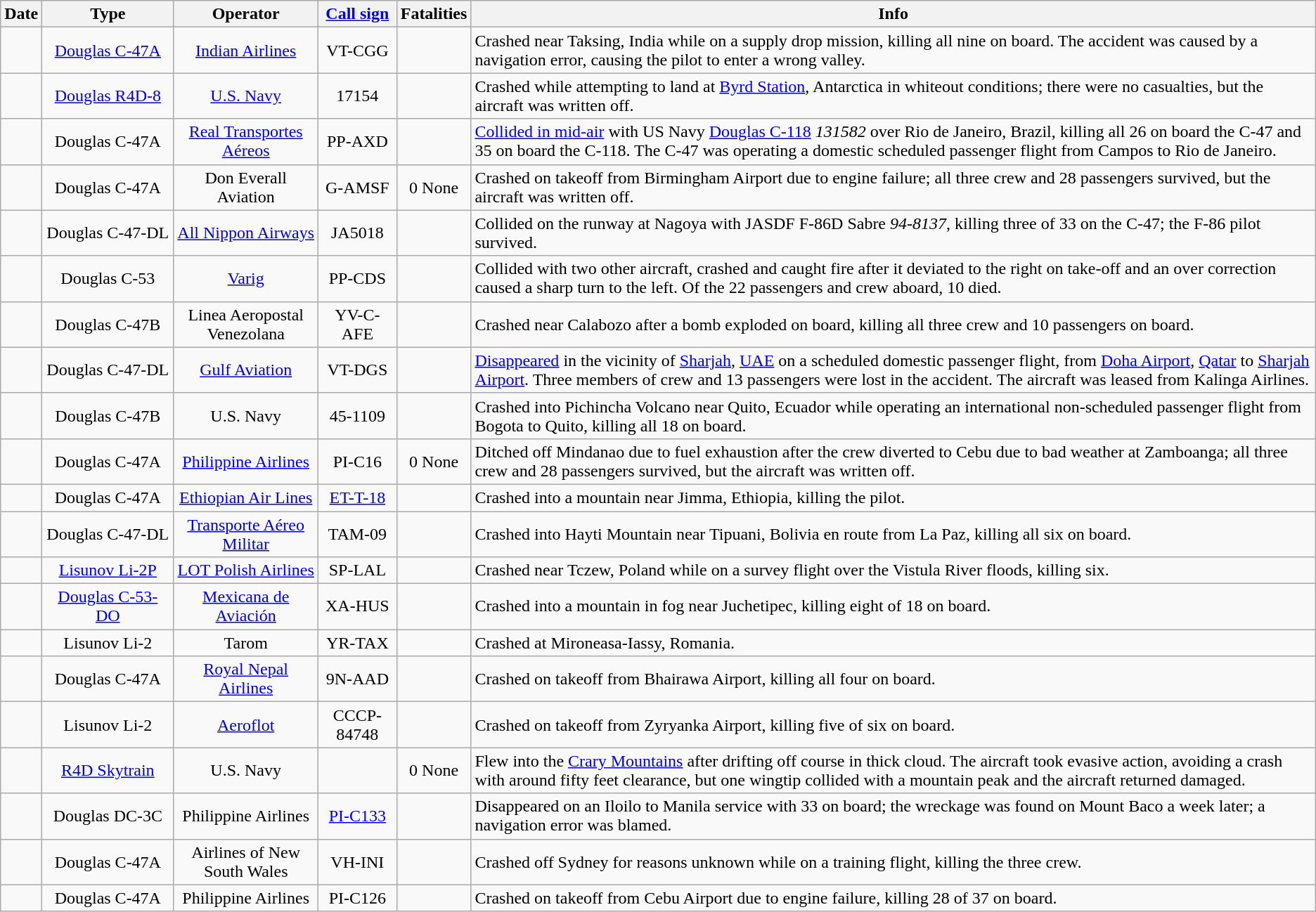<table class="wikitable sortable">
<tr>
<th>Date</th>
<th>Type</th>
<th>Operator</th>
<th><a href='#'>Call sign</a></th>
<th>Fatalities</th>
<th class="unsortable">Info</th>
</tr>
<tr>
<td></td>
<td style="text-align: center;" width="8%"><a href='#'>Douglas C-47A</a></td>
<td style="text-align: center;" width="8%"><a href='#'>Indian Airlines</a></td>
<td style="text-align: center;">VT-CGG</td>
<td style="text-align: center;"></td>
<td>Crashed near Taksing, India while on a supply drop mission, killing all nine on board. The accident was caused by a navigation error, causing the pilot to enter a wrong valley.</td>
</tr>
<tr>
<td></td>
<td style="text-align: center;"><a href='#'>Douglas R4D-8</a></td>
<td style="text-align: center;"><a href='#'>U.S. Navy</a></td>
<td style="text-align: center;">17154</td>
<td></td>
<td>Crashed while attempting to land at <a href='#'>Byrd Station</a>, Antarctica in whiteout conditions; there were no casualties, but the aircraft was written off.</td>
</tr>
<tr>
<td></td>
<td style="text-align: center;">Douglas C-47A</td>
<td style="text-align: center;" width="11%"><a href='#'>Real Transportes Aéreos</a></td>
<td style="text-align: center;">PP-AXD</td>
<td style="text-align: center;"></td>
<td><a href='#'>Collided in mid-air</a> with US Navy <a href='#'>Douglas C-118</a> <em>131582</em> over Rio de Janeiro, Brazil, killing all 26 on board the C-47 and 35 on board the C-118. The C-47 was operating a domestic scheduled passenger flight from Campos to Rio de Janeiro.</td>
</tr>
<tr>
<td></td>
<td style="text-align: center;">Douglas C-47A</td>
<td style="text-align: center;">Don Everall Aviation</td>
<td style="text-align: center;">G-AMSF</td>
<td style="text-align: center;"><span>0</span> None</td>
<td>Crashed on takeoff from Birmingham Airport due to engine failure; all three crew and 28 passengers survived, but the aircraft was written off.</td>
</tr>
<tr>
<td></td>
<td style="text-align: center;">Douglas C-47-DL</td>
<td style="text-align: center;"><a href='#'>All Nippon Airways</a></td>
<td style="text-align: center;">JA5018</td>
<td style="text-align: center;"></td>
<td>Collided on the runway at Nagoya with JASDF F-86D Sabre <em>94-8137</em>, killing three of 33 on the C-47; the F-86 pilot survived.</td>
</tr>
<tr>
<td></td>
<td style="text-align: center;">Douglas C-53</td>
<td style="text-align: center;"><a href='#'>Varig</a></td>
<td style="text-align: center;">PP-CDS</td>
<td style="text-align: center;"></td>
<td>Collided with two other aircraft, crashed and caught fire after it deviated to the right on take-off and an over correction caused a sharp turn to the left. Of the 22 passengers and crew aboard, 10 died.</td>
</tr>
<tr>
<td></td>
<td style="text-align: center;" width="8%">Douglas C-47B</td>
<td style="text-align: center;">Linea Aeropostal Venezolana</td>
<td style="text-align: center;">YV-C-AFE</td>
<td style="text-align: center;"></td>
<td>Crashed near Calabozo after a bomb exploded on board, killing all three crew and 10 passengers on board.</td>
</tr>
<tr>
<td></td>
<td style="text-align: center;">Douglas C-47-DL</td>
<td style="text-align: center;"><a href='#'>Gulf Aviation</a></td>
<td style="text-align: center;">VT-DGS</td>
<td style="text-align: center;"></td>
<td><a href='#'>Disappeared</a> in the vicinity of <a href='#'>Sharjah</a>, <a href='#'>UAE</a> on a scheduled domestic passenger flight, from <a href='#'>Doha Airport</a>, <a href='#'>Qatar</a> to <a href='#'>Sharjah Airport</a>. Three members of crew and 13 passengers were lost in the accident. The aircraft was leased from Kalinga Airlines.</td>
</tr>
<tr>
<td></td>
<td style="text-align: center;" width="8%">Douglas C-47B</td>
<td style="text-align: center;" width="8%">U.S. Navy</td>
<td style="text-align: center;">45-1109</td>
<td style="text-align: center;"></td>
<td>Crashed into Pichincha Volcano near Quito, Ecuador while operating an international non-scheduled passenger flight from Bogota to Quito, killing all 18 on board.</td>
</tr>
<tr>
<td></td>
<td style="text-align: center;">Douglas C-47A</td>
<td style="text-align: center;"><a href='#'>Philippine Airlines</a></td>
<td style="text-align: center;">PI-C16</td>
<td style="text-align: center;"><span>0</span> None</td>
<td>Ditched off Mindanao due to fuel exhaustion after the crew diverted to Cebu due to bad weather at Zamboanga; all three crew and 28 passengers survived, but the aircraft was written off.</td>
</tr>
<tr>
<td></td>
<td style="text-align: center;">Douglas C-47A</td>
<td style="text-align: center;"><a href='#'>Ethiopian Air Lines</a></td>
<td style="text-align: center;"><a href='#'>ET-T-18</a></td>
<td style="text-align: center;"></td>
<td>Crashed into a mountain near Jimma, Ethiopia, killing the pilot.</td>
</tr>
<tr>
<td></td>
<td style="text-align: center;">Douglas C-47-DL</td>
<td style="text-align: center;"><a href='#'>Transporte Aéreo Militar</a></td>
<td style="text-align: center;">TAM-09</td>
<td style="text-align: center;"></td>
<td>Crashed into Hayti Mountain near Tipuani, Bolivia en route from La Paz, killing all six on board.</td>
</tr>
<tr>
<td></td>
<td style="text-align: center;"><a href='#'>Lisunov Li-2P</a></td>
<td style="text-align: center;"><a href='#'>LOT Polish Airlines</a></td>
<td style="text-align: center;">SP-LAL</td>
<td style="text-align: center;"></td>
<td>Crashed near Tczew, Poland while on a survey flight over the Vistula River floods, killing six.</td>
</tr>
<tr>
<td></td>
<td style="text-align: center;" width="10%"><a href='#'>Douglas C-53-DO</a></td>
<td style="text-align: center;"><a href='#'>Mexicana de Aviación</a></td>
<td style="text-align: center;">XA-HUS</td>
<td style="text-align: center;"></td>
<td>Crashed into a mountain in fog near Juchetipec, killing eight of 18 on board.</td>
</tr>
<tr>
<td></td>
<td style="text-align: center;">Lisunov Li-2</td>
<td style="text-align: center;">Tarom</td>
<td style="text-align: center;">YR-TAX</td>
<td></td>
<td>Crashed at Mironeasa-Iassy, Romania.</td>
</tr>
<tr>
<td></td>
<td style="text-align: center;">Douglas C-47A</td>
<td style="text-align: center;"><a href='#'>Royal Nepal Airlines</a></td>
<td style="text-align: center;">9N-AAD</td>
<td style="text-align: center;"></td>
<td>Crashed on takeoff from Bhairawa Airport, killing all four on board.</td>
</tr>
<tr>
<td></td>
<td style="text-align: center;">Lisunov Li-2</td>
<td style="text-align: center;"><a href='#'>Aeroflot</a></td>
<td style="text-align: center;">CCCP-84748</td>
<td style="text-align: center;"></td>
<td>Crashed on takeoff from Zyryanka Airport, killing five of six on board.</td>
</tr>
<tr>
<td></td>
<td style="text-align: center;"><a href='#'>R4D Skytrain</a></td>
<td style="text-align: center;">U.S. Navy</td>
<td></td>
<td style="text-align: center;"><span>0</span> None</td>
<td>Flew into the <a href='#'>Crary Mountains</a> after drifting off course in thick cloud. The aircraft took evasive action, avoiding a crash with around fifty feet clearance, but one wingtip collided with a mountain peak and the aircraft returned damaged.</td>
</tr>
<tr>
<td></td>
<td style="text-align: center;">Douglas DC-3C</td>
<td style="text-align: center;">Philippine Airlines</td>
<td style="text-align: center;"><a href='#'>PI-C133</a></td>
<td style="text-align: center;"></td>
<td>Disappeared on an Iloilo to Manila service with 33 on board; the wreckage was found on Mount Baco a week later; a navigation error was blamed.</td>
</tr>
<tr>
<td></td>
<td style="text-align: center;">Douglas C-47A</td>
<td style="text-align: center;">Airlines of New South Wales</td>
<td style="text-align: center;">VH-INI</td>
<td style="text-align: center;"></td>
<td>Crashed off Sydney for reasons unknown while on a training flight, killing the three crew.</td>
</tr>
<tr>
<td></td>
<td style="text-align: center;">Douglas C-47A</td>
<td style="text-align: center;">Philippine Airlines</td>
<td style="text-align: center;">PI-C126</td>
<td style="text-align: center;"></td>
<td>Crashed on takeoff from Cebu Airport due to engine failure, killing 28 of 37 on board.</td>
</tr>
</table>
